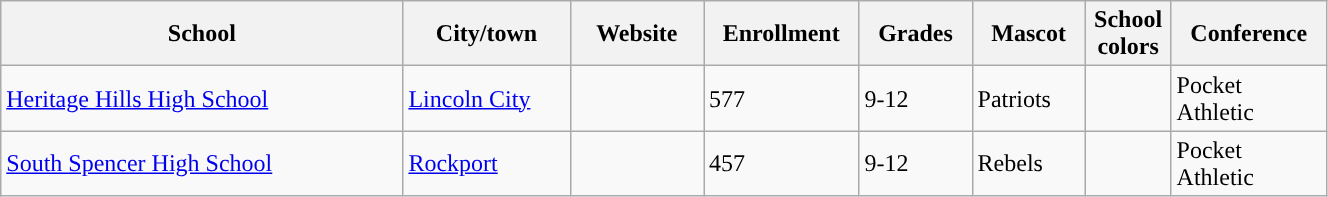<table class="wikitable sortable" width="70%">
<tr>
<th width="20%">School</th>
<th width="08%">City/town</th>
<th width="06%">Website</th>
<th width="04%">Enrollment</th>
<th width="04%">Grades</th>
<th width="04%">Mascot</th>
<th width=01%>School colors</th>
<th width="04%">Conference</th>
</tr>
<tr>
<td><a href='#'>Heritage Hills High School</a></td>
<td><a href='#'>Lincoln City</a></td>
<td></td>
<td>577</td>
<td>9-12</td>
<td>Patriots</td>
<td>  </td>
<td>Pocket Athletic</td>
</tr>
<tr>
<td><a href='#'>South Spencer High School</a></td>
<td><a href='#'>Rockport</a></td>
<td></td>
<td>457</td>
<td>9-12</td>
<td>Rebels</td>
<td> </td>
<td>Pocket Athletic</td>
</tr>
</table>
